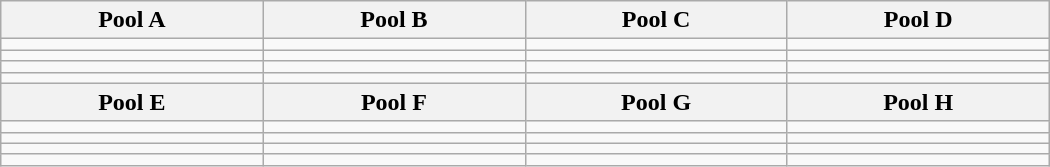<table class="wikitable" width=700 style="white-space:nowrap">
<tr>
<th width=25%>Pool A</th>
<th width=25%>Pool B</th>
<th width=25%>Pool C</th>
<th width=25%>Pool D</th>
</tr>
<tr>
<td></td>
<td></td>
<td></td>
<td></td>
</tr>
<tr>
<td></td>
<td></td>
<td></td>
<td></td>
</tr>
<tr>
<td></td>
<td></td>
<td></td>
<td></td>
</tr>
<tr>
<td></td>
<td></td>
<td></td>
<td></td>
</tr>
<tr>
<th>Pool E</th>
<th>Pool F</th>
<th>Pool G</th>
<th>Pool H</th>
</tr>
<tr>
<td></td>
<td></td>
<td></td>
<td></td>
</tr>
<tr>
<td></td>
<td></td>
<td></td>
<td></td>
</tr>
<tr>
<td></td>
<td></td>
<td></td>
<td></td>
</tr>
<tr>
<td></td>
<td></td>
<td></td>
<td></td>
</tr>
</table>
